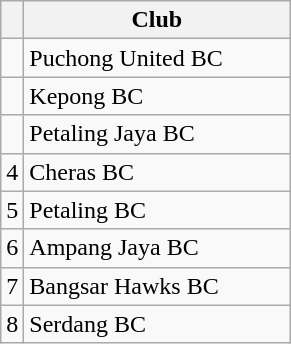<table class="wikitable">
<tr>
<th></th>
<th width="170">Club</th>
</tr>
<tr>
<td align=center></td>
<td> Puchong United BC</td>
</tr>
<tr>
<td align=center></td>
<td> Kepong BC</td>
</tr>
<tr>
<td align=center></td>
<td> Petaling Jaya BC</td>
</tr>
<tr>
<td align=center>4</td>
<td> Cheras BC</td>
</tr>
<tr>
<td align=center>5</td>
<td> Petaling BC</td>
</tr>
<tr>
<td align=center>6</td>
<td> Ampang Jaya BC</td>
</tr>
<tr>
<td align=center>7</td>
<td> Bangsar Hawks BC</td>
</tr>
<tr>
<td align=center>8</td>
<td> Serdang BC</td>
</tr>
</table>
